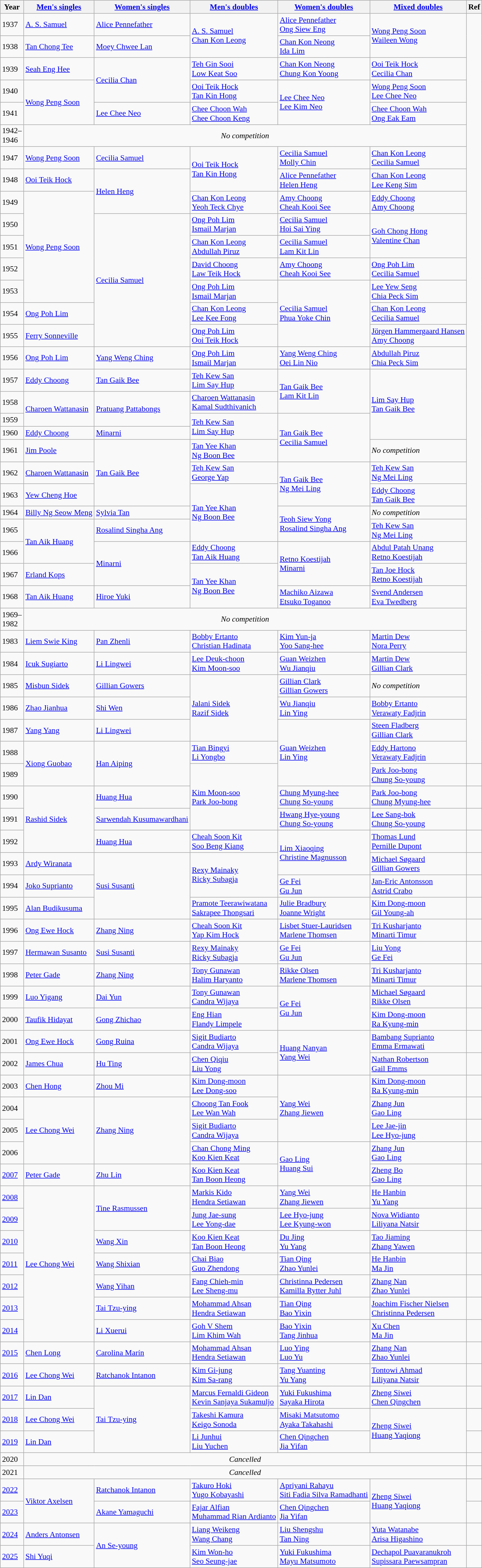<table class=wikitable style="font-size:90%;">
<tr>
<th>Year</th>
<th><a href='#'>Men's singles</a></th>
<th><a href='#'>Women's singles</a></th>
<th><a href='#'>Men's doubles</a></th>
<th><a href='#'>Women's doubles</a></th>
<th><a href='#'>Mixed doubles</a></th>
<th>Ref</th>
</tr>
<tr>
<td>1937</td>
<td> <a href='#'>A. S. Samuel</a></td>
<td> <a href='#'>Alice Pennefather</a></td>
<td rowspan=2> <a href='#'>A. S. Samuel</a><br> <a href='#'>Chan Kon Leong</a></td>
<td> <a href='#'>Alice Pennefather</a><br> <a href='#'>Ong Siew Eng</a></td>
<td rowspan=2> <a href='#'>Wong Peng Soon</a><br> <a href='#'>Waileen Wong</a></td>
</tr>
<tr>
<td>1938</td>
<td> <a href='#'>Tan Chong Tee</a></td>
<td> <a href='#'>Moey Chwee Lan</a></td>
<td> <a href='#'>Chan Kon Neong</a><br> <a href='#'>Ida Lim</a></td>
</tr>
<tr>
<td>1939</td>
<td> <a href='#'>Seah Eng Hee</a></td>
<td rowspan=2> <a href='#'>Cecilia Chan</a></td>
<td> <a href='#'>Teh Gin Sooi</a><br> <a href='#'>Low Keat Soo</a></td>
<td> <a href='#'>Chan Kon Neong</a><br> <a href='#'>Chung Kon Yoong</a></td>
<td> <a href='#'>Ooi Teik Hock</a><br> <a href='#'>Cecilia Chan</a></td>
</tr>
<tr>
<td>1940</td>
<td rowspan=2> <a href='#'>Wong Peng Soon</a></td>
<td> <a href='#'>Ooi Teik Hock</a><br> <a href='#'>Tan Kin Hong</a></td>
<td rowspan=2> <a href='#'>Lee Chee Neo</a><br> <a href='#'>Lee Kim Neo</a></td>
<td> <a href='#'>Wong Peng Soon</a><br> <a href='#'>Lee Chee Neo</a></td>
</tr>
<tr>
<td>1941</td>
<td> <a href='#'>Lee Chee Neo</a></td>
<td> <a href='#'>Chee Choon Wah</a><br> <a href='#'>Chee Choon Keng</a></td>
<td> <a href='#'>Chee Choon Wah</a><br> <a href='#'>Ong Eak Eam</a></td>
</tr>
<tr>
<td>1942–<br>1946</td>
<td colspan=5 align=center><em>No competition</em></td>
</tr>
<tr>
<td>1947</td>
<td> <a href='#'>Wong Peng Soon</a></td>
<td> <a href='#'>Cecilia Samuel</a></td>
<td rowspan=2> <a href='#'>Ooi Teik Hock</a><br> <a href='#'>Tan Kin Hong</a></td>
<td> <a href='#'>Cecilia Samuel</a><br> <a href='#'>Molly Chin</a></td>
<td> <a href='#'>Chan Kon Leong</a><br> <a href='#'>Cecilia Samuel</a></td>
</tr>
<tr>
<td>1948</td>
<td> <a href='#'>Ooi Teik Hock</a></td>
<td rowspan=2> <a href='#'>Helen Heng</a></td>
<td> <a href='#'>Alice Pennefather</a><br> <a href='#'>Helen Heng</a></td>
<td> <a href='#'>Chan Kon Leong</a><br> <a href='#'>Lee Keng Sim</a></td>
</tr>
<tr>
<td>1949</td>
<td rowspan=5> <a href='#'>Wong Peng Soon</a></td>
<td> <a href='#'>Chan Kon Leong</a><br> <a href='#'>Yeoh Teck Chye</a></td>
<td> <a href='#'>Amy Choong</a><br> <a href='#'>Cheah Kooi See</a></td>
<td> <a href='#'>Eddy Choong</a><br> <a href='#'>Amy Choong</a></td>
</tr>
<tr>
<td>1950</td>
<td rowspan=6> <a href='#'>Cecilia Samuel</a></td>
<td> <a href='#'>Ong Poh Lim</a><br> <a href='#'>Ismail Marjan</a></td>
<td> <a href='#'>Cecilia Samuel</a><br> <a href='#'>Hoi Sai Ying</a></td>
<td rowspan=2> <a href='#'>Goh Chong Hong</a><br> <a href='#'>Valentine Chan</a></td>
</tr>
<tr>
<td>1951</td>
<td> <a href='#'>Chan Kon Leong</a><br> <a href='#'>Abdullah Piruz</a></td>
<td> <a href='#'>Cecilia Samuel</a><br> <a href='#'>Lam Kit Lin</a></td>
</tr>
<tr>
<td>1952</td>
<td> <a href='#'>David Choong</a><br> <a href='#'>Law Teik Hock</a></td>
<td> <a href='#'>Amy Choong</a><br> <a href='#'>Cheah Kooi See</a></td>
<td> <a href='#'>Ong Poh Lim</a><br> <a href='#'>Cecilia Samuel</a></td>
</tr>
<tr>
<td>1953</td>
<td> <a href='#'>Ong Poh Lim</a><br> <a href='#'>Ismail Marjan</a></td>
<td rowspan=3> <a href='#'>Cecilia Samuel</a><br> <a href='#'>Phua Yoke Chin</a></td>
<td> <a href='#'>Lee Yew Seng</a><br> <a href='#'>Chia Peck Sim</a></td>
</tr>
<tr>
<td>1954</td>
<td> <a href='#'>Ong Poh Lim</a></td>
<td> <a href='#'>Chan Kon Leong</a><br> <a href='#'>Lee Kee Fong</a></td>
<td> <a href='#'>Chan Kon Leong</a><br> <a href='#'>Cecilia Samuel</a></td>
</tr>
<tr>
<td>1955</td>
<td> <a href='#'>Ferry Sonneville</a></td>
<td> <a href='#'>Ong Poh Lim</a><br> <a href='#'>Ooi Teik Hock</a></td>
<td> <a href='#'>Jörgen Hammergaard Hansen</a><br> <a href='#'>Amy Choong</a></td>
</tr>
<tr>
<td>1956</td>
<td> <a href='#'>Ong Poh Lim</a></td>
<td> <a href='#'>Yang Weng Ching</a></td>
<td> <a href='#'>Ong Poh Lim</a><br> <a href='#'>Ismail Marjan</a></td>
<td> <a href='#'>Yang Weng Ching</a><br> <a href='#'>Oei Lin Nio</a></td>
<td> <a href='#'>Abdullah Piruz</a><br> <a href='#'>Chia Peck Sim</a></td>
</tr>
<tr>
<td>1957</td>
<td> <a href='#'>Eddy Choong</a></td>
<td> <a href='#'>Tan Gaik Bee</a></td>
<td> <a href='#'>Teh Kew San</a><br> <a href='#'>Lim Say Hup</a></td>
<td rowspan=2> <a href='#'>Tan Gaik Bee</a><br> <a href='#'>Lam Kit Lin</a></td>
<td rowspan=4> <a href='#'>Lim Say Hup</a><br> <a href='#'>Tan Gaik Bee</a></td>
</tr>
<tr>
<td>1958</td>
<td rowspan=2> <a href='#'>Charoen Wattanasin</a></td>
<td rowspan=2> <a href='#'>Pratuang Pattabongs</a></td>
<td> <a href='#'>Charoen Wattanasin</a><br> <a href='#'>Kamal Sudthivanich</a></td>
</tr>
<tr>
<td>1959</td>
<td rowspan=2> <a href='#'>Teh Kew San</a><br> <a href='#'>Lim Say Hup</a></td>
<td rowspan=3> <a href='#'>Tan Gaik Bee</a><br> <a href='#'>Cecilia Samuel</a></td>
</tr>
<tr>
<td>1960</td>
<td> <a href='#'>Eddy Choong</a></td>
<td> <a href='#'>Minarni</a></td>
</tr>
<tr>
<td>1961</td>
<td> <a href='#'>Jim Poole</a></td>
<td rowspan=3> <a href='#'>Tan Gaik Bee</a></td>
<td> <a href='#'>Tan Yee Khan</a><br> <a href='#'>Ng Boon Bee</a></td>
<td><em>No competition</em></td>
</tr>
<tr>
<td>1962</td>
<td> <a href='#'>Charoen Wattanasin</a></td>
<td> <a href='#'>Teh Kew San</a><br> <a href='#'>George Yap</a></td>
<td rowspan=2> <a href='#'>Tan Gaik Bee</a><br> <a href='#'>Ng Mei Ling</a></td>
<td> <a href='#'>Teh Kew San</a><br> <a href='#'>Ng Mei Ling</a></td>
</tr>
<tr>
<td>1963</td>
<td> <a href='#'>Yew Cheng Hoe</a></td>
<td rowspan=3> <a href='#'>Tan Yee Khan</a><br> <a href='#'>Ng Boon Bee</a></td>
<td> <a href='#'>Eddy Choong</a><br> <a href='#'>Tan Gaik Bee</a></td>
</tr>
<tr>
<td>1964</td>
<td> <a href='#'>Billy Ng Seow Meng</a></td>
<td> <a href='#'>Sylvia Tan</a></td>
<td rowspan=2> <a href='#'>Teoh Siew Yong</a><br> <a href='#'>Rosalind Singha Ang</a></td>
<td><em>No competition</em></td>
</tr>
<tr>
<td>1965</td>
<td rowspan=2> <a href='#'>Tan Aik Huang</a></td>
<td> <a href='#'>Rosalind Singha Ang</a></td>
<td> <a href='#'>Teh Kew San</a><br> <a href='#'>Ng Mei Ling</a></td>
</tr>
<tr>
<td>1966</td>
<td rowspan=2> <a href='#'>Minarni</a></td>
<td> <a href='#'>Eddy Choong</a><br> <a href='#'>Tan Aik Huang</a></td>
<td rowspan=2> <a href='#'>Retno Koestijah</a><br> <a href='#'>Minarni</a></td>
<td> <a href='#'>Abdul Patah Unang</a><br> <a href='#'>Retno Koestijah</a></td>
</tr>
<tr>
<td>1967</td>
<td> <a href='#'>Erland Kops</a></td>
<td rowspan=2> <a href='#'>Tan Yee Khan</a><br> <a href='#'>Ng Boon Bee</a></td>
<td> <a href='#'>Tan Joe Hock</a><br> <a href='#'>Retno Koestijah</a></td>
</tr>
<tr>
<td>1968</td>
<td> <a href='#'>Tan Aik Huang</a></td>
<td> <a href='#'>Hiroe Yuki</a></td>
<td> <a href='#'>Machiko Aizawa</a><br> <a href='#'>Etsuko Toganoo</a></td>
<td> <a href='#'>Svend Andersen</a><br> <a href='#'>Eva Twedberg</a></td>
</tr>
<tr>
<td>1969–<br>1982</td>
<td colspan=5 align=center><em>No competition</em></td>
</tr>
<tr>
<td>1983</td>
<td> <a href='#'>Liem Swie King</a></td>
<td> <a href='#'>Pan Zhenli</a></td>
<td> <a href='#'>Bobby Ertanto</a><br> <a href='#'>Christian Hadinata</a></td>
<td> <a href='#'>Kim Yun-ja</a><br> <a href='#'>Yoo Sang-hee</a></td>
<td> <a href='#'>Martin Dew</a><br> <a href='#'>Nora Perry</a></td>
</tr>
<tr>
<td>1984</td>
<td> <a href='#'>Icuk Sugiarto</a></td>
<td> <a href='#'>Li Lingwei</a></td>
<td> <a href='#'>Lee Deuk-choon</a><br> <a href='#'>Kim Moon-soo</a></td>
<td> <a href='#'>Guan Weizhen</a><br> <a href='#'>Wu Jianqiu</a></td>
<td> <a href='#'>Martin Dew</a><br> <a href='#'>Gillian Clark</a></td>
</tr>
<tr>
<td>1985</td>
<td> <a href='#'>Misbun Sidek</a></td>
<td> <a href='#'>Gillian Gowers</a></td>
<td rowspan=3> <a href='#'>Jalani Sidek</a><br> <a href='#'>Razif Sidek</a></td>
<td> <a href='#'>Gillian Clark</a><br> <a href='#'>Gillian Gowers</a></td>
<td><em>No competition</em></td>
</tr>
<tr>
<td>1986</td>
<td> <a href='#'>Zhao Jianhua</a></td>
<td> <a href='#'>Shi Wen</a></td>
<td> <a href='#'>Wu Jianqiu</a><br> <a href='#'>Lin Ying</a></td>
<td> <a href='#'>Bobby Ertanto</a><br> <a href='#'>Verawaty Fadjrin</a></td>
</tr>
<tr>
<td>1987</td>
<td> <a href='#'>Yang Yang</a></td>
<td> <a href='#'>Li Lingwei</a></td>
<td rowspan=3> <a href='#'>Guan Weizhen</a><br> <a href='#'>Lin Ying</a></td>
<td> <a href='#'>Steen Fladberg</a><br> <a href='#'>Gillian Clark</a></td>
</tr>
<tr>
<td>1988</td>
<td rowspan=2> <a href='#'>Xiong Guobao</a></td>
<td rowspan=2> <a href='#'>Han Aiping</a></td>
<td> <a href='#'>Tian Bingyi</a><br> <a href='#'>Li Yongbo</a></td>
<td> <a href='#'>Eddy Hartono</a><br> <a href='#'>Verawaty Fadjrin</a></td>
</tr>
<tr>
<td>1989</td>
<td rowspan="3"> <a href='#'>Kim Moon-soo</a><br> <a href='#'>Park Joo-bong</a></td>
<td> <a href='#'>Park Joo-bong</a><br> <a href='#'>Chung So-young</a></td>
<td></td>
</tr>
<tr>
<td>1990</td>
<td rowspan="3"> <a href='#'>Rashid Sidek</a></td>
<td> <a href='#'>Huang Hua</a></td>
<td> <a href='#'>Chung Myung-hee</a><br> <a href='#'>Chung So-young</a></td>
<td> <a href='#'>Park Joo-bong</a><br> <a href='#'>Chung Myung-hee</a></td>
<td></td>
</tr>
<tr>
<td>1991</td>
<td> <a href='#'>Sarwendah Kusumawardhani</a></td>
<td> <a href='#'>Hwang Hye-young</a><br> <a href='#'>Chung So-young</a></td>
<td> <a href='#'>Lee Sang-bok</a><br> <a href='#'>Chung So-young</a></td>
<td></td>
</tr>
<tr>
<td>1992</td>
<td> <a href='#'>Huang Hua</a></td>
<td> <a href='#'>Cheah Soon Kit</a><br> <a href='#'>Soo Beng Kiang</a></td>
<td rowspan="2"> <a href='#'>Lim Xiaoqing</a><br> <a href='#'>Christine Magnusson</a></td>
<td> <a href='#'>Thomas Lund</a><br> <a href='#'>Pernille Dupont</a></td>
<td></td>
</tr>
<tr>
<td>1993</td>
<td> <a href='#'>Ardy Wiranata</a></td>
<td rowspan="3"> <a href='#'>Susi Susanti</a></td>
<td rowspan="2"> <a href='#'>Rexy Mainaky</a><br> <a href='#'>Ricky Subagja</a></td>
<td> <a href='#'>Michael Søgaard</a><br> <a href='#'>Gillian Gowers</a></td>
<td></td>
</tr>
<tr>
<td>1994</td>
<td> <a href='#'>Joko Suprianto</a></td>
<td> <a href='#'>Ge Fei</a><br> <a href='#'>Gu Jun</a></td>
<td> <a href='#'>Jan-Eric Antonsson</a><br> <a href='#'>Astrid Crabo</a></td>
<td></td>
</tr>
<tr>
<td>1995</td>
<td> <a href='#'>Alan Budikusuma</a></td>
<td> <a href='#'>Pramote Teerawiwatana</a><br> <a href='#'>Sakrapee Thongsari</a></td>
<td> <a href='#'>Julie Bradbury</a><br> <a href='#'>Joanne Wright</a></td>
<td> <a href='#'>Kim Dong-moon</a><br> <a href='#'>Gil Young-ah</a></td>
<td></td>
</tr>
<tr>
<td>1996</td>
<td> <a href='#'>Ong Ewe Hock</a></td>
<td> <a href='#'>Zhang Ning</a></td>
<td> <a href='#'>Cheah Soon Kit</a><br> <a href='#'>Yap Kim Hock</a></td>
<td> <a href='#'>Lisbet Stuer-Lauridsen</a><br> <a href='#'>Marlene Thomsen</a></td>
<td> <a href='#'>Tri Kusharjanto</a><br> <a href='#'>Minarti Timur</a></td>
<td></td>
</tr>
<tr>
<td>1997</td>
<td> <a href='#'>Hermawan Susanto</a></td>
<td> <a href='#'>Susi Susanti</a></td>
<td> <a href='#'>Rexy Mainaky</a><br> <a href='#'>Ricky Subagja</a></td>
<td> <a href='#'>Ge Fei</a><br> <a href='#'>Gu Jun</a></td>
<td> <a href='#'>Liu Yong</a><br> <a href='#'>Ge Fei</a></td>
<td></td>
</tr>
<tr>
<td>1998</td>
<td> <a href='#'>Peter Gade</a></td>
<td> <a href='#'>Zhang Ning</a></td>
<td> <a href='#'>Tony Gunawan</a><br> <a href='#'>Halim Haryanto</a></td>
<td> <a href='#'>Rikke Olsen</a><br> <a href='#'>Marlene Thomsen</a></td>
<td> <a href='#'>Tri Kusharjanto</a><br> <a href='#'>Minarti Timur</a></td>
<td></td>
</tr>
<tr>
<td>1999</td>
<td> <a href='#'>Luo Yigang</a></td>
<td> <a href='#'>Dai Yun</a></td>
<td> <a href='#'>Tony Gunawan</a><br> <a href='#'>Candra Wijaya</a></td>
<td rowspan="2"> <a href='#'>Ge Fei</a><br> <a href='#'>Gu Jun</a></td>
<td> <a href='#'>Michael Søgaard</a><br> <a href='#'>Rikke Olsen</a></td>
<td></td>
</tr>
<tr>
<td>2000</td>
<td> <a href='#'>Taufik Hidayat</a></td>
<td> <a href='#'>Gong Zhichao</a></td>
<td> <a href='#'>Eng Hian</a><br> <a href='#'>Flandy Limpele</a></td>
<td> <a href='#'>Kim Dong-moon</a><br> <a href='#'>Ra Kyung-min</a></td>
<td></td>
</tr>
<tr>
<td>2001</td>
<td> <a href='#'>Ong Ewe Hock</a></td>
<td> <a href='#'>Gong Ruina</a></td>
<td> <a href='#'>Sigit Budiarto</a><br> <a href='#'>Candra Wijaya</a></td>
<td rowspan="2"> <a href='#'>Huang Nanyan</a><br> <a href='#'>Yang Wei</a></td>
<td> <a href='#'>Bambang Suprianto</a><br> <a href='#'>Emma Ermawati</a></td>
<td></td>
</tr>
<tr>
<td>2002</td>
<td> <a href='#'>James Chua</a></td>
<td> <a href='#'>Hu Ting</a></td>
<td> <a href='#'>Chen Qiqiu</a><br> <a href='#'>Liu Yong</a></td>
<td> <a href='#'>Nathan Robertson</a><br> <a href='#'>Gail Emms</a></td>
<td></td>
</tr>
<tr>
<td>2003</td>
<td> <a href='#'>Chen Hong</a></td>
<td> <a href='#'>Zhou Mi</a></td>
<td> <a href='#'>Kim Dong-moon</a><br> <a href='#'>Lee Dong-soo</a></td>
<td rowspan="3"> <a href='#'>Yang Wei</a><br> <a href='#'>Zhang Jiewen</a></td>
<td> <a href='#'>Kim Dong-moon</a><br> <a href='#'>Ra Kyung-min</a></td>
<td></td>
</tr>
<tr>
<td>2004</td>
<td rowspan="3"> <a href='#'>Lee Chong Wei</a></td>
<td rowspan="3"> <a href='#'>Zhang Ning</a></td>
<td> <a href='#'>Choong Tan Fook</a><br> <a href='#'>Lee Wan Wah</a></td>
<td> <a href='#'>Zhang Jun</a><br> <a href='#'>Gao Ling</a></td>
<td></td>
</tr>
<tr>
<td>2005</td>
<td> <a href='#'>Sigit Budiarto</a><br> <a href='#'>Candra Wijaya</a></td>
<td> <a href='#'>Lee Jae-jin</a><br> <a href='#'>Lee Hyo-jung</a></td>
<td></td>
</tr>
<tr>
<td>2006</td>
<td> <a href='#'>Chan Chong Ming</a><br> <a href='#'>Koo Kien Keat</a></td>
<td rowspan="2"> <a href='#'>Gao Ling</a><br> <a href='#'>Huang Sui</a></td>
<td> <a href='#'>Zhang Jun</a><br> <a href='#'>Gao Ling</a></td>
<td></td>
</tr>
<tr>
<td><a href='#'>2007</a></td>
<td> <a href='#'>Peter Gade</a></td>
<td> <a href='#'>Zhu Lin</a></td>
<td> <a href='#'>Koo Kien Keat</a><br> <a href='#'>Tan Boon Heong</a></td>
<td> <a href='#'>Zheng Bo</a><br> <a href='#'>Gao Ling</a></td>
<td></td>
</tr>
<tr>
<td><a href='#'>2008</a></td>
<td rowspan="7"> <a href='#'>Lee Chong Wei</a></td>
<td rowspan="2"> <a href='#'>Tine Rasmussen</a></td>
<td> <a href='#'>Markis Kido</a><br> <a href='#'>Hendra Setiawan</a></td>
<td> <a href='#'>Yang Wei</a><br> <a href='#'>Zhang Jiewen</a></td>
<td> <a href='#'>He Hanbin</a><br> <a href='#'>Yu Yang</a></td>
<td></td>
</tr>
<tr>
<td><a href='#'>2009</a></td>
<td> <a href='#'>Jung Jae-sung</a><br> <a href='#'>Lee Yong-dae</a></td>
<td> <a href='#'>Lee Hyo-jung</a><br> <a href='#'>Lee Kyung-won</a></td>
<td> <a href='#'>Nova Widianto</a><br> <a href='#'>Liliyana Natsir</a></td>
<td></td>
</tr>
<tr>
<td><a href='#'>2010</a></td>
<td> <a href='#'>Wang Xin</a></td>
<td> <a href='#'>Koo Kien Keat</a><br> <a href='#'>Tan Boon Heong</a></td>
<td> <a href='#'>Du Jing</a><br> <a href='#'>Yu Yang</a></td>
<td> <a href='#'>Tao Jiaming</a><br> <a href='#'>Zhang Yawen</a></td>
<td></td>
</tr>
<tr>
<td><a href='#'>2011</a></td>
<td> <a href='#'>Wang Shixian</a></td>
<td> <a href='#'>Chai Biao</a><br> <a href='#'>Guo Zhendong</a></td>
<td> <a href='#'>Tian Qing</a><br> <a href='#'>Zhao Yunlei</a></td>
<td> <a href='#'>He Hanbin</a><br> <a href='#'>Ma Jin</a></td>
<td></td>
</tr>
<tr>
<td><a href='#'>2012</a></td>
<td> <a href='#'>Wang Yihan</a></td>
<td> <a href='#'>Fang Chieh-min</a><br> <a href='#'>Lee Sheng-mu</a></td>
<td> <a href='#'>Christinna Pedersen</a><br> <a href='#'>Kamilla Rytter Juhl</a></td>
<td> <a href='#'>Zhang Nan</a><br> <a href='#'>Zhao Yunlei</a></td>
<td></td>
</tr>
<tr>
<td><a href='#'>2013</a></td>
<td> <a href='#'>Tai Tzu-ying</a></td>
<td> <a href='#'>Mohammad Ahsan</a><br> <a href='#'>Hendra Setiawan</a></td>
<td> <a href='#'>Tian Qing</a><br> <a href='#'>Bao Yixin</a></td>
<td> <a href='#'>Joachim Fischer Nielsen</a><br> <a href='#'>Christinna Pedersen</a></td>
<td></td>
</tr>
<tr>
<td><a href='#'>2014</a></td>
<td> <a href='#'>Li Xuerui</a></td>
<td> <a href='#'>Goh V Shem</a><br> <a href='#'>Lim Khim Wah</a></td>
<td> <a href='#'>Bao Yixin</a><br> <a href='#'>Tang Jinhua</a></td>
<td> <a href='#'>Xu Chen</a><br> <a href='#'>Ma Jin</a></td>
<td></td>
</tr>
<tr>
<td><a href='#'>2015</a></td>
<td> <a href='#'>Chen Long</a></td>
<td> <a href='#'>Carolina Marín</a></td>
<td> <a href='#'>Mohammad Ahsan</a><br> <a href='#'>Hendra Setiawan</a></td>
<td> <a href='#'>Luo Ying</a><br> <a href='#'>Luo Yu</a></td>
<td> <a href='#'>Zhang Nan</a><br> <a href='#'>Zhao Yunlei</a></td>
<td></td>
</tr>
<tr>
<td><a href='#'>2016</a></td>
<td> <a href='#'>Lee Chong Wei</a></td>
<td> <a href='#'>Ratchanok Intanon</a></td>
<td> <a href='#'>Kim Gi-jung</a><br> <a href='#'>Kim Sa-rang</a></td>
<td> <a href='#'>Tang Yuanting</a><br> <a href='#'>Yu Yang</a></td>
<td> <a href='#'>Tontowi Ahmad</a><br> <a href='#'>Liliyana Natsir</a></td>
<td></td>
</tr>
<tr>
<td><a href='#'>2017</a></td>
<td> <a href='#'>Lin Dan</a></td>
<td rowspan=3> <a href='#'>Tai Tzu-ying</a></td>
<td> <a href='#'>Marcus Fernaldi Gideon</a><br> <a href='#'>Kevin Sanjaya Sukamuljo</a></td>
<td> <a href='#'>Yuki Fukushima</a><br> <a href='#'>Sayaka Hirota</a></td>
<td> <a href='#'>Zheng Siwei</a><br> <a href='#'>Chen Qingchen</a></td>
<td></td>
</tr>
<tr>
<td><a href='#'>2018</a></td>
<td> <a href='#'>Lee Chong Wei</a></td>
<td> <a href='#'>Takeshi Kamura</a><br> <a href='#'>Keigo Sonoda</a></td>
<td> <a href='#'>Misaki Matsutomo</a><br> <a href='#'>Ayaka Takahashi</a></td>
<td rowspan="2"> <a href='#'>Zheng Siwei</a><br> <a href='#'>Huang Yaqiong</a></td>
<td></td>
</tr>
<tr>
<td><a href='#'>2019</a></td>
<td> <a href='#'>Lin Dan</a></td>
<td> <a href='#'>Li Junhui</a><br> <a href='#'>Liu Yuchen</a></td>
<td> <a href='#'>Chen Qingchen</a><br> <a href='#'>Jia Yifan</a></td>
<td></td>
</tr>
<tr>
<td>2020</td>
<td colspan="5" align="center"><em>Cancelled</em></td>
<td></td>
</tr>
<tr>
<td>2021</td>
<td colspan="5" align="center"><em>Cancelled</em></td>
<td></td>
</tr>
<tr>
<td><a href='#'>2022</a></td>
<td rowspan="2"> <a href='#'>Viktor Axelsen</a></td>
<td> <a href='#'>Ratchanok Intanon</a></td>
<td> <a href='#'>Takuro Hoki</a> <br> <a href='#'>Yugo Kobayashi</a></td>
<td> <a href='#'>Apriyani Rahayu</a><br> <a href='#'>Siti Fadia Silva Ramadhanti</a></td>
<td rowspan="2"> <a href='#'>Zheng Siwei</a><br> <a href='#'>Huang Yaqiong</a></td>
<td></td>
</tr>
<tr>
<td><a href='#'>2023</a></td>
<td> <a href='#'>Akane Yamaguchi</a></td>
<td> <a href='#'>Fajar Alfian</a><br> <a href='#'>Muhammad Rian Ardianto</a></td>
<td> <a href='#'>Chen Qingchen</a><br> <a href='#'>Jia Yifan</a></td>
<td></td>
</tr>
<tr>
<td><a href='#'>2024</a></td>
<td> <a href='#'>Anders Antonsen</a></td>
<td rowspan=2> <a href='#'>An Se-young</a></td>
<td> <a href='#'>Liang Weikeng</a><br> <a href='#'>Wang Chang</a></td>
<td> <a href='#'>Liu Shengshu</a><br> <a href='#'>Tan Ning</a></td>
<td> <a href='#'>Yuta Watanabe</a><br> <a href='#'>Arisa Higashino</a></td>
<td></td>
</tr>
<tr>
<td><a href='#'>2025</a></td>
<td> <a href='#'>Shi Yuqi</a></td>
<td> <a href='#'>Kim Won-ho</a><br> <a href='#'>Seo Seung-jae</a></td>
<td> <a href='#'>Yuki Fukushima</a><br> <a href='#'>Mayu Matsumoto</a></td>
<td> <a href='#'>Dechapol Puavaranukroh</a><br> <a href='#'>Supissara Paewsampran</a></td>
<td></td>
</tr>
</table>
